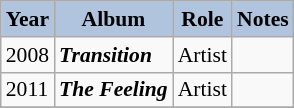<table class="wikitable" style="font-size: 90%;" border="2 " cellpadding="4" background: #f9f9f0;>
<tr align="center">
<th style="background:#B0C4DE;">Year</th>
<th style="background:#B0C4DE;">Album</th>
<th style="background:#B0C4DE;">Role</th>
<th style="background:#B0C4DE;">Notes</th>
</tr>
<tr>
<td rowspan="1">2008</td>
<td><strong><em>Transition</em></strong></td>
<td>Artist</td>
<td></td>
</tr>
<tr>
<td rowspan="1">2011</td>
<td><strong><em>The Feeling</em></strong></td>
<td>Artist</td>
<td></td>
</tr>
<tr>
</tr>
</table>
